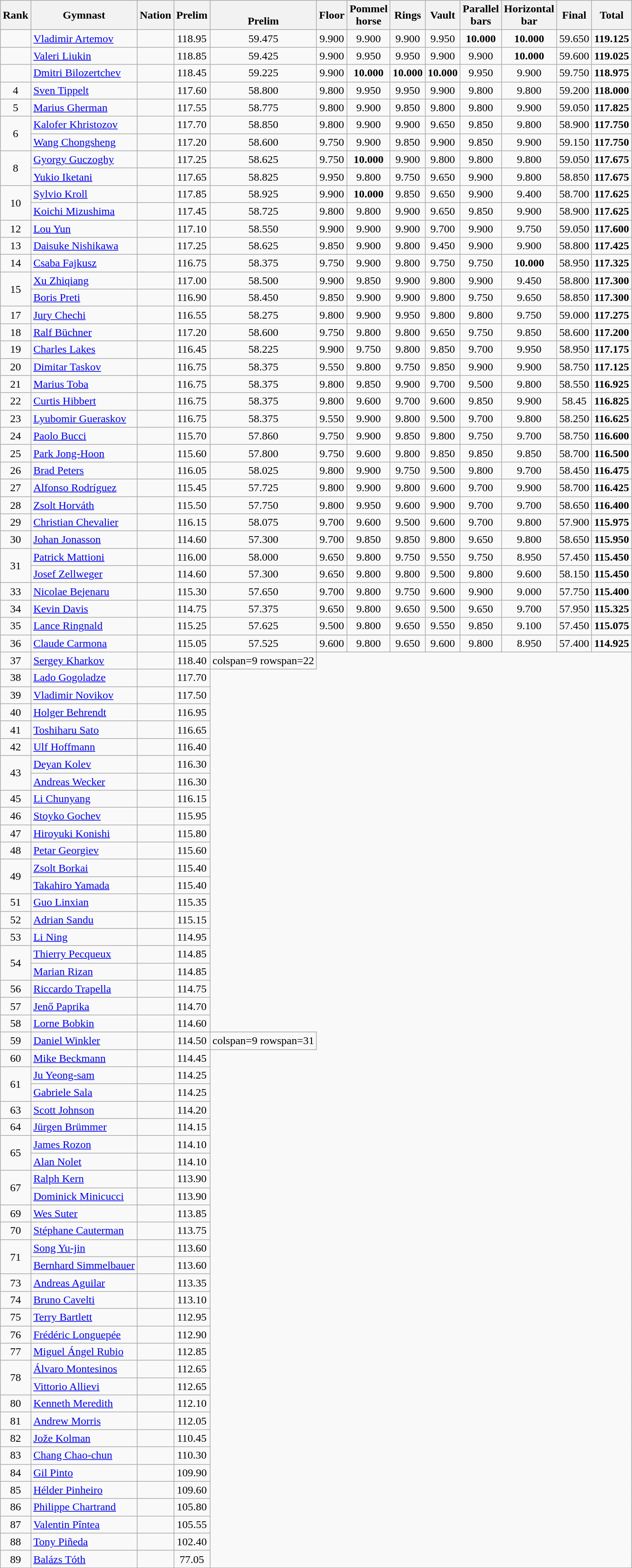<table class="wikitable sortable" style="text-align:center">
<tr>
<th>Rank</th>
<th>Gymnast</th>
<th>Nation</th>
<th>Prelim</th>
<th><br>Prelim</th>
<th>Floor</th>
<th>Pommel<br>horse</th>
<th>Rings</th>
<th>Vault</th>
<th>Parallel<br>bars</th>
<th>Horizontal<br>bar</th>
<th>Final</th>
<th>Total</th>
</tr>
<tr>
<td></td>
<td align=left><a href='#'>Vladimir Artemov</a></td>
<td align=left></td>
<td>118.95</td>
<td>59.475</td>
<td>9.900</td>
<td>9.900</td>
<td>9.900</td>
<td>9.950</td>
<td><strong>10.000</strong></td>
<td><strong>10.000</strong></td>
<td>59.650</td>
<td><strong>119.125</strong></td>
</tr>
<tr>
<td></td>
<td align=left><a href='#'>Valeri Liukin</a></td>
<td align=left></td>
<td>118.85</td>
<td>59.425</td>
<td>9.900</td>
<td>9.950</td>
<td>9.950</td>
<td>9.900</td>
<td>9.900</td>
<td><strong>10.000</strong></td>
<td>59.600</td>
<td><strong>119.025</strong></td>
</tr>
<tr>
<td></td>
<td align=left><a href='#'>Dmitri Bilozertchev</a></td>
<td align=left></td>
<td>118.45</td>
<td>59.225</td>
<td>9.900</td>
<td><strong>10.000</strong></td>
<td><strong>10.000</strong></td>
<td><strong>10.000</strong></td>
<td>9.950</td>
<td>9.900</td>
<td>59.750</td>
<td><strong>118.975</strong></td>
</tr>
<tr>
<td>4</td>
<td align=left><a href='#'>Sven Tippelt</a></td>
<td align=left></td>
<td>117.60</td>
<td>58.800</td>
<td>9.800</td>
<td>9.950</td>
<td>9.950</td>
<td>9.900</td>
<td>9.800</td>
<td>9.800</td>
<td>59.200</td>
<td><strong>118.000</strong></td>
</tr>
<tr>
<td>5</td>
<td align=left><a href='#'>Marius Gherman</a></td>
<td align=left></td>
<td>117.55</td>
<td>58.775</td>
<td>9.800</td>
<td>9.900</td>
<td>9.850</td>
<td>9.800</td>
<td>9.800</td>
<td>9.900</td>
<td>59.050</td>
<td><strong>117.825</strong></td>
</tr>
<tr>
<td rowspan=2>6</td>
<td align=left><a href='#'>Kalofer Khristozov</a></td>
<td align=left></td>
<td>117.70</td>
<td>58.850</td>
<td>9.800</td>
<td>9.900</td>
<td>9.900</td>
<td>9.650</td>
<td>9.850</td>
<td>9.800</td>
<td>58.900</td>
<td><strong>117.750</strong></td>
</tr>
<tr>
<td align=left><a href='#'>Wang Chongsheng</a></td>
<td align=left></td>
<td>117.20</td>
<td>58.600</td>
<td>9.750</td>
<td>9.900</td>
<td>9.850</td>
<td>9.900</td>
<td>9.850</td>
<td>9.900</td>
<td>59.150</td>
<td><strong>117.750</strong></td>
</tr>
<tr>
<td rowspan=2>8</td>
<td align=left><a href='#'>Gyorgy Guczoghy</a></td>
<td align=left></td>
<td>117.25</td>
<td>58.625</td>
<td>9.750</td>
<td><strong>10.000</strong></td>
<td>9.900</td>
<td>9.800</td>
<td>9.800</td>
<td>9.800</td>
<td>59.050</td>
<td><strong>117.675</strong></td>
</tr>
<tr>
<td align=left><a href='#'>Yukio Iketani</a></td>
<td align=left></td>
<td>117.65</td>
<td>58.825</td>
<td>9.950</td>
<td>9.800</td>
<td>9.750</td>
<td>9.650</td>
<td>9.900</td>
<td>9.800</td>
<td>58.850</td>
<td><strong>117.675</strong></td>
</tr>
<tr>
<td rowspan=2>10</td>
<td align=left><a href='#'>Sylvio Kroll</a></td>
<td align=left></td>
<td>117.85</td>
<td>58.925</td>
<td>9.900</td>
<td><strong>10.000</strong></td>
<td>9.850</td>
<td>9.650</td>
<td>9.900</td>
<td>9.400</td>
<td>58.700</td>
<td><strong>117.625</strong></td>
</tr>
<tr>
<td align=left><a href='#'>Koichi Mizushima</a></td>
<td align=left></td>
<td>117.45</td>
<td>58.725</td>
<td>9.800</td>
<td>9.800</td>
<td>9.900</td>
<td>9.650</td>
<td>9.850</td>
<td>9.900</td>
<td>58.900</td>
<td><strong>117.625</strong></td>
</tr>
<tr>
<td>12</td>
<td align=left><a href='#'>Lou Yun</a></td>
<td align=left></td>
<td>117.10</td>
<td>58.550</td>
<td>9.900</td>
<td>9.900</td>
<td>9.900</td>
<td>9.700</td>
<td>9.900</td>
<td>9.750</td>
<td>59.050</td>
<td><strong>117.600</strong></td>
</tr>
<tr>
<td>13</td>
<td align=left><a href='#'>Daisuke Nishikawa</a></td>
<td align=left></td>
<td>117.25</td>
<td>58.625</td>
<td>9.850</td>
<td>9.900</td>
<td>9.800</td>
<td>9.450</td>
<td>9.900</td>
<td>9.900</td>
<td>58.800</td>
<td><strong>117.425</strong></td>
</tr>
<tr>
<td>14</td>
<td align=left><a href='#'>Csaba Fajkusz</a></td>
<td align=left></td>
<td>116.75</td>
<td>58.375</td>
<td>9.750</td>
<td>9.900</td>
<td>9.800</td>
<td>9.750</td>
<td>9.750</td>
<td><strong>10.000</strong></td>
<td>58.950</td>
<td><strong>117.325</strong></td>
</tr>
<tr>
<td rowspan=2>15</td>
<td align=left><a href='#'>Xu Zhiqiang</a></td>
<td align=left></td>
<td>117.00</td>
<td>58.500</td>
<td>9.900</td>
<td>9.850</td>
<td>9.900</td>
<td>9.800</td>
<td>9.900</td>
<td>9.450</td>
<td>58.800</td>
<td><strong>117.300</strong></td>
</tr>
<tr>
<td align=left><a href='#'>Boris Preti</a></td>
<td align=left></td>
<td>116.90</td>
<td>58.450</td>
<td>9.850</td>
<td>9.900</td>
<td>9.900</td>
<td>9.800</td>
<td>9.750</td>
<td>9.650</td>
<td>58.850</td>
<td><strong>117.300</strong></td>
</tr>
<tr>
<td>17</td>
<td align=left><a href='#'>Jury Chechi</a></td>
<td align=left></td>
<td>116.55</td>
<td>58.275</td>
<td>9.800</td>
<td>9.900</td>
<td>9.950</td>
<td>9.800</td>
<td>9.800</td>
<td>9.750</td>
<td>59.000</td>
<td><strong>117.275</strong></td>
</tr>
<tr>
<td>18</td>
<td align=left><a href='#'>Ralf Büchner</a></td>
<td align=left></td>
<td>117.20</td>
<td>58.600</td>
<td>9.750</td>
<td>9.800</td>
<td>9.800</td>
<td>9.650</td>
<td>9.750</td>
<td>9.850</td>
<td>58.600</td>
<td><strong>117.200</strong></td>
</tr>
<tr>
<td>19</td>
<td align=left><a href='#'>Charles Lakes</a></td>
<td align=left></td>
<td>116.45</td>
<td>58.225</td>
<td>9.900</td>
<td>9.750</td>
<td>9.800</td>
<td>9.850</td>
<td>9.700</td>
<td>9.950</td>
<td>58.950</td>
<td><strong>117.175</strong></td>
</tr>
<tr>
<td>20</td>
<td align=left><a href='#'>Dimitar Taskov</a></td>
<td align=left></td>
<td>116.75</td>
<td>58.375</td>
<td>9.550</td>
<td>9.800</td>
<td>9.750</td>
<td>9.850</td>
<td>9.900</td>
<td>9.900</td>
<td>58.750</td>
<td><strong>117.125</strong></td>
</tr>
<tr>
<td>21</td>
<td align=left><a href='#'>Marius Toba</a></td>
<td align=left></td>
<td>116.75</td>
<td>58.375</td>
<td>9.800</td>
<td>9.850</td>
<td>9.900</td>
<td>9.700</td>
<td>9.500</td>
<td>9.800</td>
<td>58.550</td>
<td><strong>116.925</strong></td>
</tr>
<tr>
<td>22</td>
<td align=left><a href='#'>Curtis Hibbert</a></td>
<td align=left></td>
<td>116.75</td>
<td>58.375</td>
<td>9.800</td>
<td>9.600</td>
<td>9.700</td>
<td>9.600</td>
<td>9.850</td>
<td>9.900</td>
<td>58.45</td>
<td><strong>116.825</strong></td>
</tr>
<tr>
<td>23</td>
<td align=left><a href='#'>Lyubomir Gueraskov</a></td>
<td align=left></td>
<td>116.75</td>
<td>58.375</td>
<td>9.550</td>
<td>9.900</td>
<td>9.800</td>
<td>9.500</td>
<td>9.700</td>
<td>9.800</td>
<td>58.250</td>
<td><strong>116.625</strong></td>
</tr>
<tr>
<td>24</td>
<td align=left><a href='#'>Paolo Bucci</a></td>
<td align=left></td>
<td>115.70</td>
<td>57.860</td>
<td>9.750</td>
<td>9.900</td>
<td>9.850</td>
<td>9.800</td>
<td>9.750</td>
<td>9.700</td>
<td>58.750</td>
<td><strong>116.600</strong></td>
</tr>
<tr>
<td>25</td>
<td align=left><a href='#'>Park Jong-Hoon</a></td>
<td align=left></td>
<td>115.60</td>
<td>57.800</td>
<td>9.750</td>
<td>9.600</td>
<td>9.800</td>
<td>9.850</td>
<td>9.850</td>
<td>9.850</td>
<td>58.700</td>
<td><strong>116.500</strong></td>
</tr>
<tr>
<td>26</td>
<td align=left><a href='#'>Brad Peters</a></td>
<td align=left></td>
<td>116.05</td>
<td>58.025</td>
<td>9.800</td>
<td>9.900</td>
<td>9.750</td>
<td>9.500</td>
<td>9.800</td>
<td>9.700</td>
<td>58.450</td>
<td><strong>116.475</strong></td>
</tr>
<tr>
<td>27</td>
<td align=left><a href='#'>Alfonso Rodríguez</a></td>
<td align=left></td>
<td>115.45</td>
<td>57.725</td>
<td>9.800</td>
<td>9.900</td>
<td>9.800</td>
<td>9.600</td>
<td>9.700</td>
<td>9.900</td>
<td>58.700</td>
<td><strong>116.425</strong></td>
</tr>
<tr>
<td>28</td>
<td align=left><a href='#'>Zsolt Horváth</a></td>
<td align=left></td>
<td>115.50</td>
<td>57.750</td>
<td>9.800</td>
<td>9.950</td>
<td>9.600</td>
<td>9.900</td>
<td>9.700</td>
<td>9.700</td>
<td>58.650</td>
<td><strong>116.400</strong></td>
</tr>
<tr>
<td>29</td>
<td align=left><a href='#'>Christian Chevalier</a></td>
<td align=left></td>
<td>116.15</td>
<td>58.075</td>
<td>9.700</td>
<td>9.600</td>
<td>9.500</td>
<td>9.600</td>
<td>9.700</td>
<td>9.800</td>
<td>57.900</td>
<td><strong>115.975</strong></td>
</tr>
<tr>
<td>30</td>
<td align=left><a href='#'>Johan Jonasson</a></td>
<td align=left></td>
<td>114.60</td>
<td>57.300</td>
<td>9.700</td>
<td>9.850</td>
<td>9.850</td>
<td>9.800</td>
<td>9.650</td>
<td>9.800</td>
<td>58.650</td>
<td><strong>115.950</strong></td>
</tr>
<tr>
<td rowspan=2>31</td>
<td align=left><a href='#'>Patrick Mattioni</a></td>
<td align=left></td>
<td>116.00</td>
<td>58.000</td>
<td>9.650</td>
<td>9.800</td>
<td>9.750</td>
<td>9.550</td>
<td>9.750</td>
<td>8.950</td>
<td>57.450</td>
<td><strong>115.450</strong></td>
</tr>
<tr>
<td align=left><a href='#'>Josef Zellweger</a></td>
<td align=left></td>
<td>114.60</td>
<td>57.300</td>
<td>9.650</td>
<td>9.800</td>
<td>9.800</td>
<td>9.500</td>
<td>9.800</td>
<td>9.600</td>
<td>58.150</td>
<td><strong>115.450</strong></td>
</tr>
<tr>
<td>33</td>
<td align=left><a href='#'>Nicolae Bejenaru</a></td>
<td align=left></td>
<td>115.30</td>
<td>57.650</td>
<td>9.700</td>
<td>9.800</td>
<td>9.750</td>
<td>9.600</td>
<td>9.900</td>
<td>9.000</td>
<td>57.750</td>
<td><strong>115.400</strong></td>
</tr>
<tr>
<td>34</td>
<td align=left><a href='#'>Kevin Davis</a></td>
<td align=left></td>
<td>114.75</td>
<td>57.375</td>
<td>9.650</td>
<td>9.800</td>
<td>9.650</td>
<td>9.500</td>
<td>9.650</td>
<td>9.700</td>
<td>57.950</td>
<td><strong>115.325</strong></td>
</tr>
<tr>
<td>35</td>
<td align=left><a href='#'>Lance Ringnald</a></td>
<td align=left></td>
<td>115.25</td>
<td>57.625</td>
<td>9.500</td>
<td>9.800</td>
<td>9.650</td>
<td>9.550</td>
<td>9.850</td>
<td>9.100</td>
<td>57.450</td>
<td><strong>115.075</strong></td>
</tr>
<tr>
<td>36</td>
<td align=left><a href='#'>Claude Carmona</a></td>
<td align=left></td>
<td>115.05</td>
<td>57.525</td>
<td>9.600</td>
<td>9.800</td>
<td>9.650</td>
<td>9.600</td>
<td>9.800</td>
<td>8.950</td>
<td>57.400</td>
<td><strong>114.925</strong></td>
</tr>
<tr>
<td>37</td>
<td align=left><a href='#'>Sergey Kharkov</a></td>
<td align="left"></td>
<td>118.40</td>
<td>colspan=9 rowspan=22 </td>
</tr>
<tr>
<td>38</td>
<td align=left><a href='#'>Lado Gogoladze</a></td>
<td align="left"></td>
<td>117.70</td>
</tr>
<tr>
<td>39</td>
<td align=left><a href='#'>Vladimir Novikov</a></td>
<td align="left"></td>
<td>117.50</td>
</tr>
<tr>
<td>40</td>
<td align=left><a href='#'>Holger Behrendt</a></td>
<td align="left"></td>
<td>116.95</td>
</tr>
<tr>
<td>41</td>
<td align=left><a href='#'>Toshiharu Sato</a></td>
<td align="left"></td>
<td>116.65</td>
</tr>
<tr>
<td>42</td>
<td align=left><a href='#'>Ulf Hoffmann</a></td>
<td align="left"></td>
<td>116.40</td>
</tr>
<tr>
<td rowspan=2>43</td>
<td align=left><a href='#'>Deyan Kolev</a></td>
<td align="left"></td>
<td>116.30</td>
</tr>
<tr>
<td align=left><a href='#'>Andreas Wecker</a></td>
<td align="left"></td>
<td>116.30</td>
</tr>
<tr>
<td>45</td>
<td align=left><a href='#'>Li Chunyang</a></td>
<td align="left"></td>
<td>116.15</td>
</tr>
<tr>
<td>46</td>
<td align=left><a href='#'>Stoyko Gochev</a></td>
<td align="left"></td>
<td>115.95</td>
</tr>
<tr>
<td>47</td>
<td align=left><a href='#'>Hiroyuki Konishi</a></td>
<td align="left"></td>
<td>115.80</td>
</tr>
<tr>
<td>48</td>
<td align=left><a href='#'>Petar Georgiev</a></td>
<td align="left"></td>
<td>115.60</td>
</tr>
<tr>
<td rowspan=2>49</td>
<td align=left><a href='#'>Zsolt Borkai</a></td>
<td align="left"></td>
<td>115.40</td>
</tr>
<tr>
<td align=left><a href='#'>Takahiro Yamada</a></td>
<td align="left"></td>
<td>115.40</td>
</tr>
<tr>
<td>51</td>
<td align=left><a href='#'>Guo Linxian</a></td>
<td align="left"></td>
<td>115.35</td>
</tr>
<tr>
<td>52</td>
<td align=left><a href='#'>Adrian Sandu</a></td>
<td align="left"></td>
<td>115.15</td>
</tr>
<tr>
<td>53</td>
<td align=left><a href='#'>Li Ning</a></td>
<td align="left"></td>
<td>114.95</td>
</tr>
<tr>
<td rowspan=2>54</td>
<td align=left><a href='#'>Thierry Pecqueux</a></td>
<td align="left"></td>
<td>114.85</td>
</tr>
<tr>
<td align=left><a href='#'>Marian Rizan</a></td>
<td align="left"></td>
<td>114.85</td>
</tr>
<tr>
<td>56</td>
<td align=left><a href='#'>Riccardo Trapella</a></td>
<td align="left"></td>
<td>114.75</td>
</tr>
<tr>
<td>57</td>
<td align=left><a href='#'>Jenő Paprika</a></td>
<td align="left"></td>
<td>114.70</td>
</tr>
<tr>
<td>58</td>
<td align=left><a href='#'>Lorne Bobkin</a></td>
<td align="left"></td>
<td>114.60</td>
</tr>
<tr>
<td>59</td>
<td align=left><a href='#'>Daniel Winkler</a></td>
<td align="left"></td>
<td>114.50</td>
<td>colspan=9 rowspan=31 </td>
</tr>
<tr>
<td>60</td>
<td align=left><a href='#'>Mike Beckmann</a></td>
<td align="left"></td>
<td>114.45</td>
</tr>
<tr>
<td rowspan=2>61</td>
<td align=left><a href='#'>Ju Yeong-sam</a></td>
<td align="left"></td>
<td>114.25</td>
</tr>
<tr>
<td align=left><a href='#'>Gabriele Sala</a></td>
<td align="left"></td>
<td>114.25</td>
</tr>
<tr>
<td>63</td>
<td align=left><a href='#'>Scott Johnson</a></td>
<td align="left"></td>
<td>114.20</td>
</tr>
<tr>
<td>64</td>
<td align=left><a href='#'>Jürgen Brümmer</a></td>
<td align="left"></td>
<td>114.15</td>
</tr>
<tr>
<td rowspan=2>65</td>
<td align=left><a href='#'>James Rozon</a></td>
<td align="left"></td>
<td>114.10</td>
</tr>
<tr>
<td align=left><a href='#'>Alan Nolet</a></td>
<td align="left"></td>
<td>114.10</td>
</tr>
<tr>
<td rowspan=2>67</td>
<td align=left><a href='#'>Ralph Kern</a></td>
<td align="left"></td>
<td>113.90</td>
</tr>
<tr>
<td align=left><a href='#'>Dominick Minicucci</a></td>
<td align="left"></td>
<td>113.90</td>
</tr>
<tr>
<td>69</td>
<td align=left><a href='#'>Wes Suter</a></td>
<td align="left"></td>
<td>113.85</td>
</tr>
<tr>
<td>70</td>
<td align=left><a href='#'>Stéphane Cauterman</a></td>
<td align="left"></td>
<td>113.75</td>
</tr>
<tr>
<td rowspan=2>71</td>
<td align=left><a href='#'>Song Yu-jin</a></td>
<td align="left"></td>
<td>113.60</td>
</tr>
<tr>
<td align=left><a href='#'>Bernhard Simmelbauer</a></td>
<td align="left"></td>
<td>113.60</td>
</tr>
<tr>
<td>73</td>
<td align=left><a href='#'>Andreas Aguilar</a></td>
<td align="left"></td>
<td>113.35</td>
</tr>
<tr>
<td>74</td>
<td align=left><a href='#'>Bruno Cavelti</a></td>
<td align="left"></td>
<td>113.10</td>
</tr>
<tr>
<td>75</td>
<td align=left><a href='#'>Terry Bartlett</a></td>
<td align="left"></td>
<td>112.95</td>
</tr>
<tr>
<td>76</td>
<td align=left><a href='#'>Frédéric Longuepée</a></td>
<td align="left"></td>
<td>112.90</td>
</tr>
<tr>
<td>77</td>
<td align=left><a href='#'>Miguel Ángel Rubio</a></td>
<td align="left"></td>
<td>112.85</td>
</tr>
<tr>
<td rowspan=2>78</td>
<td align=left><a href='#'>Álvaro Montesinos</a></td>
<td align="left"></td>
<td>112.65</td>
</tr>
<tr>
<td align=left><a href='#'>Vittorio Allievi</a></td>
<td align="left"></td>
<td>112.65</td>
</tr>
<tr>
<td>80</td>
<td align=left><a href='#'>Kenneth Meredith</a></td>
<td align="left"></td>
<td>112.10</td>
</tr>
<tr>
<td>81</td>
<td align=left><a href='#'>Andrew Morris</a></td>
<td align="left"></td>
<td>112.05</td>
</tr>
<tr>
<td>82</td>
<td align=left><a href='#'>Jože Kolman</a></td>
<td align="left"></td>
<td>110.45</td>
</tr>
<tr>
<td>83</td>
<td align=left><a href='#'>Chang Chao-chun</a></td>
<td align="left"></td>
<td>110.30</td>
</tr>
<tr>
<td>84</td>
<td align=left><a href='#'>Gil Pinto</a></td>
<td align="left"></td>
<td>109.90</td>
</tr>
<tr>
<td>85</td>
<td align=left><a href='#'>Hélder Pinheiro</a></td>
<td align="left"></td>
<td>109.60</td>
</tr>
<tr>
<td>86</td>
<td align=left><a href='#'>Philippe Chartrand</a></td>
<td align="left"></td>
<td>105.80</td>
</tr>
<tr>
<td>87</td>
<td align=left><a href='#'>Valentin Pîntea</a></td>
<td align="left"></td>
<td>105.55</td>
</tr>
<tr>
<td>88</td>
<td align=left><a href='#'>Tony Piñeda</a></td>
<td align="left"></td>
<td>102.40</td>
</tr>
<tr>
<td>89</td>
<td align=left><a href='#'>Balázs Tóth</a></td>
<td align="left"></td>
<td>77.05</td>
</tr>
</table>
